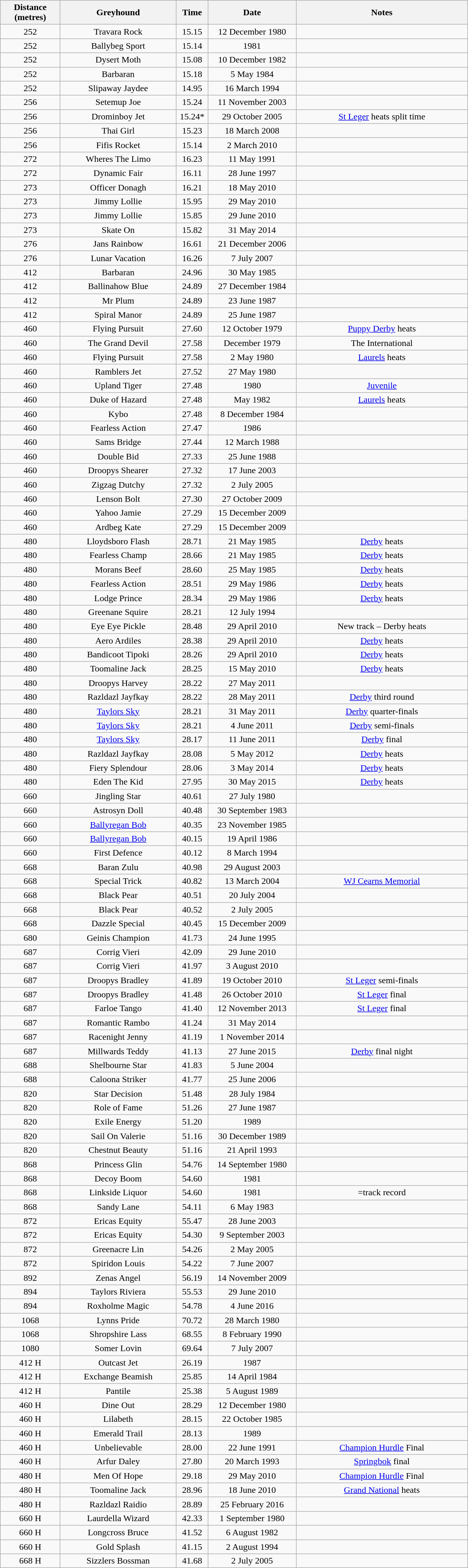<table class="wikitable collapsible collapsed"  style="font-size: 100%">
<tr>
<th width=100>Distance <br>(metres)</th>
<th width=200>Greyhound</th>
<th width=50>Time</th>
<th width=150>Date</th>
<th width=300>Notes</th>
</tr>
<tr align=center>
<td>252</td>
<td>Travara Rock</td>
<td>15.15</td>
<td>12 December 1980</td>
<td></td>
</tr>
<tr align=center>
<td>252</td>
<td>Ballybeg Sport </td>
<td>15.14</td>
<td>1981</td>
<td></td>
</tr>
<tr align=center>
<td>252</td>
<td>Dysert Moth</td>
<td>15.08</td>
<td>10 December 1982</td>
<td></td>
</tr>
<tr align=center>
<td>252</td>
<td>Barbaran</td>
<td>15.18</td>
<td>5 May 1984</td>
<td></td>
</tr>
<tr align=center>
<td>252</td>
<td>Slipaway Jaydee</td>
<td>14.95</td>
<td>16 March 1994</td>
<td></td>
</tr>
<tr align=center>
<td>256</td>
<td>Setemup Joe</td>
<td>15.24</td>
<td>11 November 2003</td>
<td></td>
</tr>
<tr align=center>
<td>256</td>
<td>Drominboy Jet</td>
<td>15.24*</td>
<td>29 October 2005</td>
<td><a href='#'>St Leger</a> heats split time</td>
</tr>
<tr align=center>
<td>256</td>
<td>Thai Girl</td>
<td>15.23</td>
<td>18 March 2008</td>
<td></td>
</tr>
<tr align=center>
<td>256</td>
<td>Fifis Rocket</td>
<td>15.14</td>
<td>2 March 2010</td>
<td></td>
</tr>
<tr align=center>
<td>272</td>
<td>Wheres The Limo</td>
<td>16.23</td>
<td>11 May 1991</td>
<td></td>
</tr>
<tr align=center>
<td>272</td>
<td>Dynamic Fair</td>
<td>16.11</td>
<td>28 June 1997</td>
<td></td>
</tr>
<tr align=center>
<td>273</td>
<td>Officer Donagh</td>
<td>16.21</td>
<td>18 May 2010</td>
<td></td>
</tr>
<tr align=center>
<td>273</td>
<td>Jimmy Lollie</td>
<td>15.95</td>
<td>29 May 2010</td>
<td></td>
</tr>
<tr align=center>
<td>273</td>
<td>Jimmy Lollie</td>
<td>15.85</td>
<td>29 June 2010</td>
<td></td>
</tr>
<tr align=center>
<td>273</td>
<td>Skate On</td>
<td>15.82</td>
<td>31 May 2014</td>
<td></td>
</tr>
<tr align=center>
<td>276</td>
<td>Jans Rainbow</td>
<td>16.61</td>
<td>21 December 2006</td>
<td></td>
</tr>
<tr align=center>
<td>276</td>
<td>Lunar Vacation</td>
<td>16.26</td>
<td>7 July 2007</td>
<td></td>
</tr>
<tr align=center>
<td>412</td>
<td>Barbaran</td>
<td>24.96</td>
<td>30 May 1985</td>
<td></td>
</tr>
<tr align=center>
<td>412</td>
<td>Ballinahow Blue</td>
<td>24.89</td>
<td>27 December 1984</td>
<td></td>
</tr>
<tr align=center>
<td>412</td>
<td>Mr Plum</td>
<td>24.89</td>
<td>23 June 1987</td>
<td></td>
</tr>
<tr align=center>
<td>412</td>
<td>Spiral Manor</td>
<td>24.89</td>
<td>25 June 1987</td>
<td></td>
</tr>
<tr align=center>
<td>460</td>
<td>Flying Pursuit</td>
<td>27.60</td>
<td>12 October 1979</td>
<td><a href='#'>Puppy Derby</a> heats</td>
</tr>
<tr align=center>
<td>460</td>
<td>The Grand Devil </td>
<td>27.58</td>
<td>December 1979</td>
<td>The International</td>
</tr>
<tr align=center>
<td>460</td>
<td>Flying Pursuit</td>
<td>27.58</td>
<td>2 May 1980</td>
<td><a href='#'>Laurels</a> heats</td>
</tr>
<tr align=center>
<td>460</td>
<td>Ramblers Jet</td>
<td>27.52</td>
<td>27 May 1980</td>
<td></td>
</tr>
<tr align=center>
<td>460</td>
<td>Upland Tiger</td>
<td>27.48</td>
<td>1980</td>
<td><a href='#'>Juvenile</a></td>
</tr>
<tr align=center>
<td>460</td>
<td>Duke of Hazard</td>
<td>27.48</td>
<td>May 1982</td>
<td><a href='#'>Laurels</a> heats</td>
</tr>
<tr align=center>
<td>460</td>
<td>Kybo</td>
<td>27.48</td>
<td>8 December 1984</td>
<td></td>
</tr>
<tr align=center>
<td>460</td>
<td>Fearless Action</td>
<td>27.47</td>
<td>1986</td>
<td></td>
</tr>
<tr align=center>
<td>460</td>
<td>Sams Bridge</td>
<td>27.44</td>
<td>12 March 1988</td>
<td></td>
</tr>
<tr align=center>
<td>460</td>
<td>Double Bid</td>
<td>27.33</td>
<td>25 June 1988</td>
<td></td>
</tr>
<tr align=center>
<td>460</td>
<td>Droopys Shearer</td>
<td>27.32</td>
<td>17 June 2003</td>
<td></td>
</tr>
<tr align=center>
<td>460</td>
<td>Zigzag Dutchy</td>
<td>27.32</td>
<td>2 July 2005</td>
<td></td>
</tr>
<tr align=center>
<td>460</td>
<td>Lenson Bolt</td>
<td>27.30</td>
<td>27 October 2009</td>
<td></td>
</tr>
<tr align=center>
<td>460</td>
<td>Yahoo Jamie</td>
<td>27.29</td>
<td>15 December 2009</td>
<td></td>
</tr>
<tr align=center>
<td>460</td>
<td>Ardbeg Kate</td>
<td>27.29</td>
<td>15 December 2009</td>
<td></td>
</tr>
<tr align=center>
<td>480</td>
<td>Lloydsboro Flash</td>
<td>28.71</td>
<td>21 May 1985</td>
<td><a href='#'>Derby</a> heats</td>
</tr>
<tr align=center>
<td>480</td>
<td>Fearless Champ</td>
<td>28.66</td>
<td>21 May 1985</td>
<td><a href='#'>Derby</a> heats</td>
</tr>
<tr align=center>
<td>480</td>
<td>Morans Beef</td>
<td>28.60</td>
<td>25 May 1985</td>
<td><a href='#'>Derby</a> heats</td>
</tr>
<tr align=center>
<td>480</td>
<td>Fearless Action</td>
<td>28.51</td>
<td>29 May 1986</td>
<td><a href='#'>Derby</a> heats</td>
</tr>
<tr align=center>
<td>480</td>
<td>Lodge Prince</td>
<td>28.34</td>
<td>29 May 1986</td>
<td><a href='#'>Derby</a> heats</td>
</tr>
<tr align=center>
<td>480</td>
<td>Greenane Squire</td>
<td>28.21</td>
<td>12 July 1994</td>
<td></td>
</tr>
<tr align=center>
<td>480</td>
<td>Eye Eye Pickle</td>
<td>28.48</td>
<td>29 April 2010</td>
<td>New track – Derby heats</td>
</tr>
<tr align=center>
<td>480</td>
<td>Aero Ardiles</td>
<td>28.38</td>
<td>29 April 2010</td>
<td><a href='#'>Derby</a> heats</td>
</tr>
<tr align=center>
<td>480</td>
<td>Bandicoot Tipoki</td>
<td>28.26</td>
<td>29 April 2010</td>
<td><a href='#'>Derby</a> heats</td>
</tr>
<tr align=center>
<td>480</td>
<td>Toomaline Jack</td>
<td>28.25</td>
<td>15 May 2010</td>
<td><a href='#'>Derby</a> heats</td>
</tr>
<tr align=center>
<td>480</td>
<td>Droopys Harvey</td>
<td>28.22</td>
<td>27 May 2011</td>
<td></td>
</tr>
<tr align=center>
<td>480</td>
<td>Razldazl Jayfkay</td>
<td>28.22</td>
<td>28 May 2011</td>
<td><a href='#'>Derby</a> third round</td>
</tr>
<tr align=center>
<td>480</td>
<td><a href='#'>Taylors Sky</a></td>
<td>28.21</td>
<td>31 May 2011</td>
<td><a href='#'>Derby</a> quarter-finals</td>
</tr>
<tr align=center>
<td>480</td>
<td><a href='#'>Taylors Sky</a></td>
<td>28.21</td>
<td>4 June 2011</td>
<td><a href='#'>Derby</a> semi-finals</td>
</tr>
<tr align=center>
<td>480</td>
<td><a href='#'>Taylors Sky</a></td>
<td>28.17</td>
<td>11 June 2011</td>
<td><a href='#'>Derby</a> final</td>
</tr>
<tr align=center>
<td>480</td>
<td>Razldazl Jayfkay</td>
<td>28.08</td>
<td>5 May 2012</td>
<td><a href='#'>Derby</a> heats</td>
</tr>
<tr align=center>
<td>480</td>
<td>Fiery Splendour</td>
<td>28.06</td>
<td>3 May 2014</td>
<td><a href='#'>Derby</a> heats</td>
</tr>
<tr align=center>
<td>480</td>
<td>Eden The Kid</td>
<td>27.95</td>
<td>30 May 2015</td>
<td><a href='#'>Derby</a> heats</td>
</tr>
<tr align=center>
<td>660</td>
<td>Jingling Star </td>
<td>40.61</td>
<td>27 July 1980</td>
<td></td>
</tr>
<tr align=center>
<td>660</td>
<td>Astrosyn Doll</td>
<td>40.48</td>
<td>30 September 1983</td>
<td></td>
</tr>
<tr align=center>
<td>660</td>
<td><a href='#'>Ballyregan Bob</a></td>
<td>40.35</td>
<td>23 November 1985</td>
<td></td>
</tr>
<tr align=center>
<td>660</td>
<td><a href='#'>Ballyregan Bob</a></td>
<td>40.15</td>
<td>19 April 1986</td>
<td></td>
</tr>
<tr align=center>
<td>660</td>
<td>First Defence</td>
<td>40.12</td>
<td>8 March 1994</td>
<td></td>
</tr>
<tr align=center>
<td>668</td>
<td>Baran Zulu</td>
<td>40.98</td>
<td>29 August 2003</td>
<td></td>
</tr>
<tr align=center>
<td>668</td>
<td>Special Trick</td>
<td>40.82</td>
<td>13 March 2004</td>
<td><a href='#'>WJ Cearns Memorial</a></td>
</tr>
<tr align=center>
<td>668</td>
<td>Black Pear</td>
<td>40.51</td>
<td>20 July 2004</td>
<td></td>
</tr>
<tr align=center>
<td>668</td>
<td>Black Pear</td>
<td>40.52</td>
<td>2 July 2005</td>
<td></td>
</tr>
<tr align=center>
<td>668</td>
<td>Dazzle Special</td>
<td>40.45</td>
<td>15 December 2009</td>
<td></td>
</tr>
<tr align=center>
<td>680</td>
<td>Geinis Champion</td>
<td>41.73</td>
<td>24 June 1995</td>
<td></td>
</tr>
<tr align=center>
<td>687</td>
<td>Corrig Vieri</td>
<td>42.09</td>
<td>29 June 2010</td>
<td></td>
</tr>
<tr align=center>
<td>687</td>
<td>Corrig Vieri</td>
<td>41.97</td>
<td>3 August 2010</td>
<td></td>
</tr>
<tr align=center>
<td>687</td>
<td>Droopys Bradley</td>
<td>41.89</td>
<td>19 October 2010</td>
<td><a href='#'>St Leger</a> semi-finals</td>
</tr>
<tr align=center>
<td>687</td>
<td>Droopys Bradley</td>
<td>41.48</td>
<td>26 October 2010</td>
<td><a href='#'>St Leger</a> final</td>
</tr>
<tr align=center>
<td>687</td>
<td>Farloe Tango</td>
<td>41.40</td>
<td>12 November 2013</td>
<td><a href='#'>St Leger</a> final</td>
</tr>
<tr align=center>
<td>687</td>
<td>Romantic Rambo</td>
<td>41.24</td>
<td>31 May 2014</td>
<td></td>
</tr>
<tr align=center>
<td>687</td>
<td>Racenight Jenny</td>
<td>41.19</td>
<td>1 November 2014</td>
<td></td>
</tr>
<tr align=center>
<td>687</td>
<td>Millwards Teddy</td>
<td>41.13</td>
<td>27 June 2015</td>
<td><a href='#'>Derby</a> final night</td>
</tr>
<tr align=center>
<td>688</td>
<td>Shelbourne Star</td>
<td>41.83</td>
<td>5 June 2004</td>
<td></td>
</tr>
<tr align=center>
<td>688</td>
<td>Caloona Striker</td>
<td>41.77</td>
<td>25 June 2006</td>
<td></td>
</tr>
<tr align=center>
<td>820</td>
<td>Star Decision</td>
<td>51.48</td>
<td>28 July 1984</td>
<td></td>
</tr>
<tr align=center>
<td>820</td>
<td>Role of Fame</td>
<td>51.26</td>
<td>27 June 1987</td>
<td></td>
</tr>
<tr align=center>
<td>820</td>
<td>Exile Energy</td>
<td>51.20</td>
<td>1989</td>
<td></td>
</tr>
<tr align=center>
<td>820</td>
<td>Sail On Valerie</td>
<td>51.16</td>
<td>30 December 1989</td>
<td></td>
</tr>
<tr align=center>
<td>820</td>
<td>Chestnut Beauty</td>
<td>51.16</td>
<td>21 April 1993</td>
<td></td>
</tr>
<tr align=center>
<td>868</td>
<td>Princess Glin</td>
<td>54.76</td>
<td>14 September 1980</td>
<td></td>
</tr>
<tr align=center>
<td>868</td>
<td>Decoy Boom </td>
<td>54.60</td>
<td>1981</td>
<td></td>
</tr>
<tr align=center>
<td>868</td>
<td>Linkside Liquor </td>
<td>54.60</td>
<td>1981</td>
<td>=track record</td>
</tr>
<tr align=center>
<td>868</td>
<td>Sandy Lane</td>
<td>54.11</td>
<td>6 May 1983</td>
<td></td>
</tr>
<tr align=center>
<td>872</td>
<td>Ericas Equity</td>
<td>55.47</td>
<td>28 June 2003</td>
<td></td>
</tr>
<tr align=center>
<td>872</td>
<td>Ericas Equity</td>
<td>54.30</td>
<td>9 September 2003</td>
<td></td>
</tr>
<tr align=center>
<td>872</td>
<td>Greenacre Lin</td>
<td>54.26</td>
<td>2 May 2005</td>
<td></td>
</tr>
<tr align=center>
<td>872</td>
<td>Spiridon Louis</td>
<td>54.22</td>
<td>7 June 2007</td>
<td></td>
</tr>
<tr align=center>
<td>892</td>
<td>Zenas Angel</td>
<td>56.19</td>
<td>14 November 2009</td>
<td></td>
</tr>
<tr align=center>
<td>894</td>
<td>Taylors Riviera</td>
<td>55.53</td>
<td>29 June 2010</td>
<td></td>
</tr>
<tr align=center>
<td>894</td>
<td>Roxholme Magic</td>
<td>54.78</td>
<td>4 June 2016</td>
<td></td>
</tr>
<tr align=center>
<td>1068</td>
<td>Lynns Pride</td>
<td>70.72</td>
<td>28 March 1980</td>
<td></td>
</tr>
<tr align=center>
<td>1068</td>
<td>Shropshire Lass</td>
<td>68.55</td>
<td>8 February 1990</td>
<td></td>
</tr>
<tr align=center>
<td>1080</td>
<td>Somer Lovin</td>
<td>69.64</td>
<td>7 July 2007</td>
<td></td>
</tr>
<tr align=center>
<td>412 H</td>
<td>Outcast Jet</td>
<td>26.19</td>
<td>1987</td>
<td></td>
</tr>
<tr align=center>
<td>412 H</td>
<td>Exchange Beamish</td>
<td>25.85</td>
<td>14 April 1984</td>
<td></td>
</tr>
<tr align=center>
<td>412 H</td>
<td>Pantile</td>
<td>25.38</td>
<td>5 August 1989</td>
<td></td>
</tr>
<tr align=center>
<td>460 H</td>
<td>Dine Out</td>
<td>28.29</td>
<td>12 December 1980</td>
<td></td>
</tr>
<tr align=center>
<td>460 H</td>
<td>Lilabeth</td>
<td>28.15</td>
<td>22 October 1985</td>
<td></td>
</tr>
<tr align=center>
<td>460 H</td>
<td>Emerald Trail</td>
<td>28.13</td>
<td>1989</td>
<td></td>
</tr>
<tr align=center>
<td>460 H</td>
<td>Unbelievable</td>
<td>28.00</td>
<td>22 June 1991</td>
<td><a href='#'>Champion Hurdle</a> Final</td>
</tr>
<tr align=center>
<td>460 H</td>
<td>Arfur Daley</td>
<td>27.80</td>
<td>20 March 1993</td>
<td><a href='#'>Springbok</a> final </td>
</tr>
<tr align=center>
<td>480 H</td>
<td>Men Of Hope</td>
<td>29.18</td>
<td>29 May 2010</td>
<td><a href='#'>Champion Hurdle</a> Final</td>
</tr>
<tr align=center>
<td>480 H</td>
<td>Toomaline Jack</td>
<td>28.96</td>
<td>18 June 2010</td>
<td><a href='#'>Grand National</a> heats</td>
</tr>
<tr align=center>
<td>480 H</td>
<td>Razldazl Raidio</td>
<td>28.89</td>
<td>25 February 2016</td>
<td></td>
</tr>
<tr align=center>
<td>660 H</td>
<td>Laurdella Wizard</td>
<td>42.33</td>
<td>1 September 1980</td>
<td></td>
</tr>
<tr align=center>
<td>660 H</td>
<td>Longcross Bruce</td>
<td>41.52</td>
<td>6 August 1982</td>
<td></td>
</tr>
<tr align=center>
<td>660 H</td>
<td>Gold Splash</td>
<td>41.15</td>
<td>2 August 1994</td>
<td></td>
</tr>
<tr align=center>
<td>668 H</td>
<td>Sizzlers Bossman</td>
<td>41.68</td>
<td>2 July 2005</td>
<td></td>
</tr>
</table>
